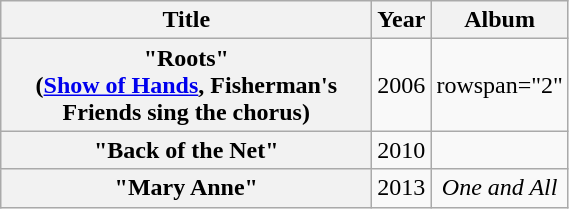<table class="wikitable plainrowheaders" style="text-align:center;">
<tr>
<th scope="col" style="width:15em;">Title</th>
<th scope="col" style="width:1em;">Year</th>
<th scope="col">Album</th>
</tr>
<tr>
<th scope="row">"Roots"<br><span>(<a href='#'>Show of Hands</a>, Fisherman's Friends sing the chorus)</span></th>
<td>2006</td>
<td>rowspan="2" </td>
</tr>
<tr>
<th scope="row">"Back of the Net"</th>
<td>2010</td>
</tr>
<tr>
<th scope="row">"Mary Anne"</th>
<td>2013</td>
<td><em>One and All</em></td>
</tr>
</table>
